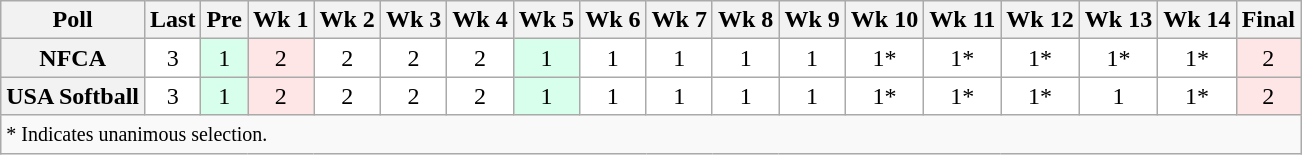<table class="wikitable" style="white-space:nowrap;">
<tr>
<th>Poll</th>
<th>Last</th>
<th>Pre</th>
<th>Wk 1</th>
<th>Wk 2</th>
<th>Wk 3</th>
<th>Wk 4</th>
<th>Wk 5</th>
<th>Wk 6</th>
<th>Wk 7</th>
<th>Wk 8</th>
<th>Wk 9</th>
<th>Wk 10</th>
<th>Wk 11</th>
<th>Wk 12</th>
<th>Wk 13</th>
<th>Wk 14</th>
<th>Final</th>
</tr>
<tr style="text-align:center;">
<th>NFCA</th>
<td style="background:#FFF;">3</td>
<td style="background:#D8FFEB">1</td>
<td style="background:#FFE6E6;">2</td>
<td style="background:#FFF;">2</td>
<td style="background:#FFF;">2</td>
<td style="background:#FFF;">2</td>
<td style="background:#D8FFEB;">1</td>
<td style="background:#FFF;">1</td>
<td style="background:#FFF;">1</td>
<td style="background:#FFF;">1</td>
<td style="background:#FFF;">1</td>
<td style="background:#FFF;">1*</td>
<td style="background:#FFF;">1*</td>
<td style="background:#FFF;">1*</td>
<td style="background:#FFF;">1*</td>
<td style="background:#FFF;">1*</td>
<td style="background:#FFE6E6;">2</td>
</tr>
<tr style="text-align:center;">
<th>USA Softball</th>
<td style="background:#FFF;">3</td>
<td style="background:#D8FFEB">1</td>
<td style="background:#FFE6E6;">2</td>
<td style="background:#FFF;">2</td>
<td style="background:#FFF;">2</td>
<td style="background:#FFF;">2</td>
<td style="background:#D8FFEB;">1</td>
<td style="background:#FFF;">1</td>
<td style="background:#FFF;">1</td>
<td style="background:#FFF;">1</td>
<td style="background:#FFF;">1</td>
<td style="background:#FFF;">1*</td>
<td style="background:#FFF;">1*</td>
<td style="background:#FFF;">1*</td>
<td style="background:#FFF;">1</td>
<td style="background:#FFF;">1*</td>
<td style="background:#FFE6E6;">2</td>
</tr>
<tr style="background:#f9f9f9;">
<td colspan=19><small>* Indicates unanimous selection.</small></td>
</tr>
</table>
